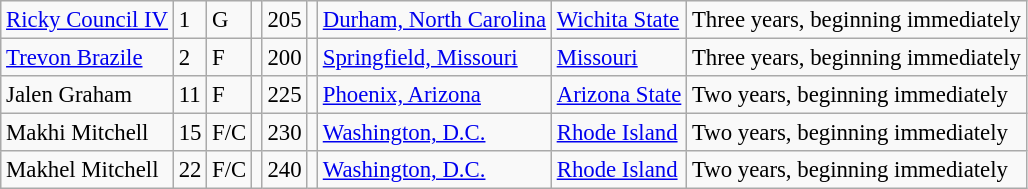<table class="wikitable sortable" style="font-size:95%; border="1">
<tr>
<td><a href='#'>Ricky Council IV</a></td>
<td>1</td>
<td>G</td>
<td></td>
<td>205</td>
<td></td>
<td><a href='#'>Durham, North Carolina</a></td>
<td><a href='#'>Wichita State</a></td>
<td>Three years, beginning immediately</td>
</tr>
<tr>
<td><a href='#'>Trevon Brazile</a></td>
<td>2</td>
<td>F</td>
<td></td>
<td>200</td>
<td></td>
<td><a href='#'>Springfield, Missouri</a></td>
<td><a href='#'>Missouri</a></td>
<td>Three years, beginning immediately</td>
</tr>
<tr>
<td>Jalen Graham</td>
<td>11</td>
<td>F</td>
<td></td>
<td>225</td>
<td></td>
<td><a href='#'>Phoenix, Arizona</a></td>
<td><a href='#'>Arizona State</a></td>
<td>Two years, beginning immediately</td>
</tr>
<tr>
<td>Makhi Mitchell</td>
<td>15</td>
<td>F/C</td>
<td></td>
<td>230</td>
<td></td>
<td><a href='#'>Washington, D.C.</a></td>
<td><a href='#'>Rhode Island</a></td>
<td>Two years, beginning immediately</td>
</tr>
<tr>
<td>Makhel Mitchell</td>
<td>22</td>
<td>F/C</td>
<td></td>
<td>240</td>
<td></td>
<td><a href='#'>Washington, D.C.</a></td>
<td><a href='#'>Rhode Island</a></td>
<td>Two years, beginning immediately</td>
</tr>
</table>
